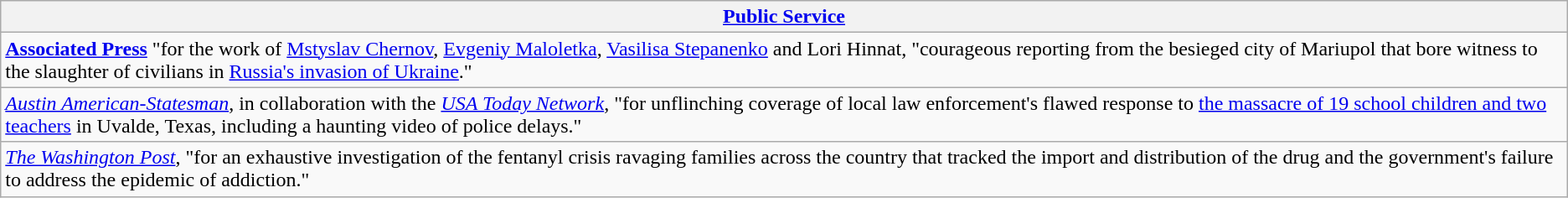<table class="wikitable" style="float:left; float:none;">
<tr>
<th><a href='#'>Public Service</a></th>
</tr>
<tr>
<td><strong><a href='#'>Associated Press</a></strong> "for the work of <a href='#'>Mstyslav Chernov</a>, <a href='#'>Evgeniy Maloletka</a>, <a href='#'>Vasilisa Stepanenko</a> and Lori Hinnat, "courageous reporting from the besieged city of Mariupol that bore witness to the slaughter of civilians in <a href='#'>Russia's invasion of Ukraine</a>."</td>
</tr>
<tr>
<td><em><a href='#'>Austin American-Statesman</a></em>, in collaboration with the <em><a href='#'>USA Today Network</a></em>, "for unflinching coverage of local law enforcement's flawed response to <a href='#'>the massacre of 19 school children and two teachers</a> in Uvalde, Texas, including a haunting video of police delays."</td>
</tr>
<tr>
<td><em><a href='#'>The Washington Post</a></em>, "for an exhaustive investigation of the fentanyl crisis ravaging families across the country that tracked the import and distribution of the drug and the government's failure to address the epidemic of addiction."</td>
</tr>
</table>
